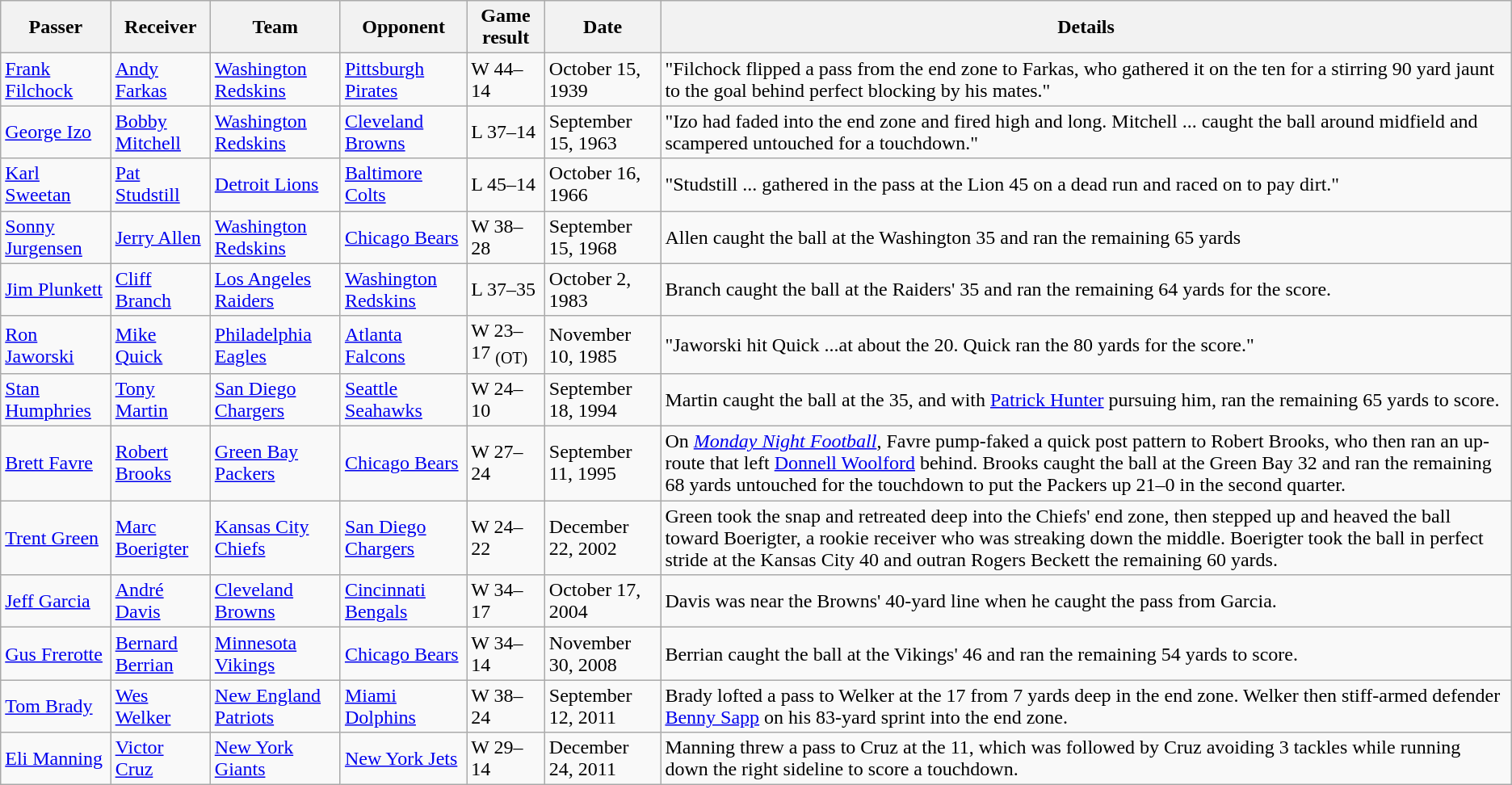<table class="wikitable sortable">
<tr>
<th>Passer</th>
<th>Receiver</th>
<th>Team</th>
<th>Opponent</th>
<th>Game result</th>
<th>Date</th>
<th style="width:400p;">Details</th>
</tr>
<tr>
<td data-sort-value="Filchok, Frank"><a href='#'>Frank Filchock</a></td>
<td data-sort-value="Farkas, Andy"><a href='#'>Andy Farkas</a></td>
<td><a href='#'>Washington Redskins</a></td>
<td><a href='#'>Pittsburgh Pirates</a></td>
<td>W 44–14</td>
<td data-sort-value="1939-10-15">October 15, 1939</td>
<td>"Filchock flipped a pass from the end zone to Farkas, who gathered it on the ten for a stirring 90 yard jaunt to the goal behind perfect blocking by his mates."</td>
</tr>
<tr>
<td data-sort-value="Izo, George"><a href='#'>George Izo</a></td>
<td data-sort-value="Mitchell, Bobby"><a href='#'>Bobby Mitchell</a></td>
<td><a href='#'>Washington Redskins</a></td>
<td><a href='#'>Cleveland Browns</a></td>
<td>L 37–14</td>
<td data-sort-value="1963-09-15">September 15, 1963</td>
<td>"Izo had faded into the end zone and fired high and long.  Mitchell ... caught the ball around midfield and scampered untouched for a touchdown."</td>
</tr>
<tr>
<td data-sort-value="Sweetan, Karl"><a href='#'>Karl Sweetan</a></td>
<td data-sort-value="Studstill, Pat"><a href='#'>Pat Studstill</a></td>
<td><a href='#'>Detroit Lions</a></td>
<td><a href='#'>Baltimore Colts</a></td>
<td>L 45–14</td>
<td data-sort-value="1966-10-16">October 16, 1966</td>
<td>"Studstill ... gathered in the pass at the Lion 45 on a dead run and raced on to pay dirt."</td>
</tr>
<tr>
<td data-sort-value="Jrgensen, Sonny"><a href='#'>Sonny Jurgensen</a></td>
<td data-sort-value="Allen, Jerry"><a href='#'>Jerry Allen</a></td>
<td><a href='#'>Washington Redskins</a></td>
<td><a href='#'>Chicago Bears</a></td>
<td>W 38–28</td>
<td data-sort-value="1968-09-15">September 15, 1968</td>
<td>Allen caught the ball at the Washington 35 and ran the remaining 65 yards</td>
</tr>
<tr>
<td data-sort-value="Plunkett, James"><a href='#'>Jim Plunkett</a></td>
<td data-sort-value="Branch, Cliff"><a href='#'>Cliff Branch</a></td>
<td><a href='#'>Los Angeles Raiders</a></td>
<td><a href='#'>Washington Redskins</a></td>
<td>L 37–35</td>
<td data-sort-value="1983-10-02">October 2, 1983</td>
<td>Branch caught the ball at the Raiders' 35 and ran the remaining 64 yards for the score.</td>
</tr>
<tr>
<td data-sort-value="Jaworski, Ron"><a href='#'>Ron Jaworski</a></td>
<td data-sort-value="Quick, Mike"><a href='#'>Mike Quick</a></td>
<td><a href='#'>Philadelphia Eagles</a></td>
<td><a href='#'>Atlanta Falcons</a></td>
<td>W 23–17 <sub>(OT)</sub></td>
<td data-sort-value="1985-11-10">November 10, 1985</td>
<td>"Jaworski hit Quick  ...at about the 20.  Quick ran the 80 yards for the score."</td>
</tr>
<tr>
<td data-sort-value="Humphreys, Stan"><a href='#'>Stan Humphries</a></td>
<td data-sort-value="Martin, Tony"><a href='#'>Tony Martin</a></td>
<td><a href='#'>San Diego Chargers</a></td>
<td><a href='#'>Seattle Seahawks</a></td>
<td>W 24–10</td>
<td data-sort-value="1994-09-18">September 18, 1994</td>
<td>Martin caught the ball at the 35, and with <a href='#'>Patrick Hunter</a> pursuing him, ran the remaining 65 yards to score.</td>
</tr>
<tr>
<td data-sort-value="Favre, Brett"><a href='#'>Brett Favre</a></td>
<td data-sort-value="Brooks, Robert"><a href='#'>Robert Brooks</a></td>
<td><a href='#'>Green Bay Packers</a></td>
<td><a href='#'>Chicago Bears</a></td>
<td>W 27–24</td>
<td data-sort-value="1995-09-11">September 11, 1995</td>
<td>On <em><a href='#'>Monday Night Football</a></em>, Favre pump-faked a quick post pattern to Robert Brooks, who then ran an up-route that left <a href='#'>Donnell Woolford</a> behind.  Brooks caught the ball at the Green Bay 32 and ran the remaining 68 yards untouched for the touchdown to put the Packers up 21–0 in the second quarter.</td>
</tr>
<tr>
<td data-sort-value="Green, Trent "><a href='#'>Trent Green</a></td>
<td data-sort-value="Boerigter, Marc"><a href='#'>Marc Boerigter</a></td>
<td><a href='#'>Kansas City Chiefs</a></td>
<td><a href='#'>San Diego Chargers</a></td>
<td>W 24–22</td>
<td data-sort-value="2002-12-22">December 22, 2002</td>
<td>Green took the snap and retreated deep into the Chiefs' end zone, then stepped up and heaved the ball toward Boerigter, a rookie receiver who was streaking down the middle. Boerigter took the ball in perfect stride at the Kansas City 40 and outran Rogers Beckett the remaining 60 yards.</td>
</tr>
<tr>
<td data-sort-value="Garcia, Jeff"><a href='#'>Jeff Garcia</a></td>
<td data-sort-value="Davis, Andre"><a href='#'>André Davis</a></td>
<td><a href='#'>Cleveland Browns</a></td>
<td><a href='#'>Cincinnati Bengals</a></td>
<td>W 34–17</td>
<td data-sort-value="2004-10-17">October 17, 2004</td>
<td>Davis was near the Browns' 40-yard line when he caught the pass from Garcia.</td>
</tr>
<tr>
<td data-sort-value="Frerotte, Gus"><a href='#'>Gus Frerotte</a></td>
<td data-sort-value="Berrian, Bernard"><a href='#'>Bernard Berrian</a></td>
<td><a href='#'>Minnesota Vikings</a></td>
<td><a href='#'>Chicago Bears</a></td>
<td>W 34–14</td>
<td data-sort-value="2008-11-30">November 30, 2008</td>
<td>Berrian caught the ball at the Vikings' 46 and ran the remaining 54 yards to score.</td>
</tr>
<tr>
<td data-sort-value="Brady, Tom"><a href='#'>Tom Brady</a></td>
<td data-sort-value="Welker, Wes"><a href='#'>Wes Welker</a></td>
<td><a href='#'>New England Patriots</a></td>
<td><a href='#'>Miami Dolphins</a></td>
<td>W 38–24</td>
<td data-sort-value="2011-09-12">September 12, 2011</td>
<td>Brady lofted a pass to Welker at the 17 from 7 yards deep in the end zone. Welker then stiff-armed defender <a href='#'>Benny Sapp</a> on his 83-yard sprint into the end zone.</td>
</tr>
<tr>
<td data-sort-value="Manning, Eli"><a href='#'>Eli Manning</a></td>
<td data-sort-value="Cruz, Victor"><a href='#'>Victor Cruz</a></td>
<td><a href='#'>New York Giants</a></td>
<td><a href='#'>New York Jets</a></td>
<td>W 29–14</td>
<td data-sort-value="2011-12-24">December 24, 2011</td>
<td>Manning threw a pass to Cruz at the 11, which was followed by Cruz avoiding 3 tackles while running down the right sideline to score a touchdown.</td>
</tr>
</table>
